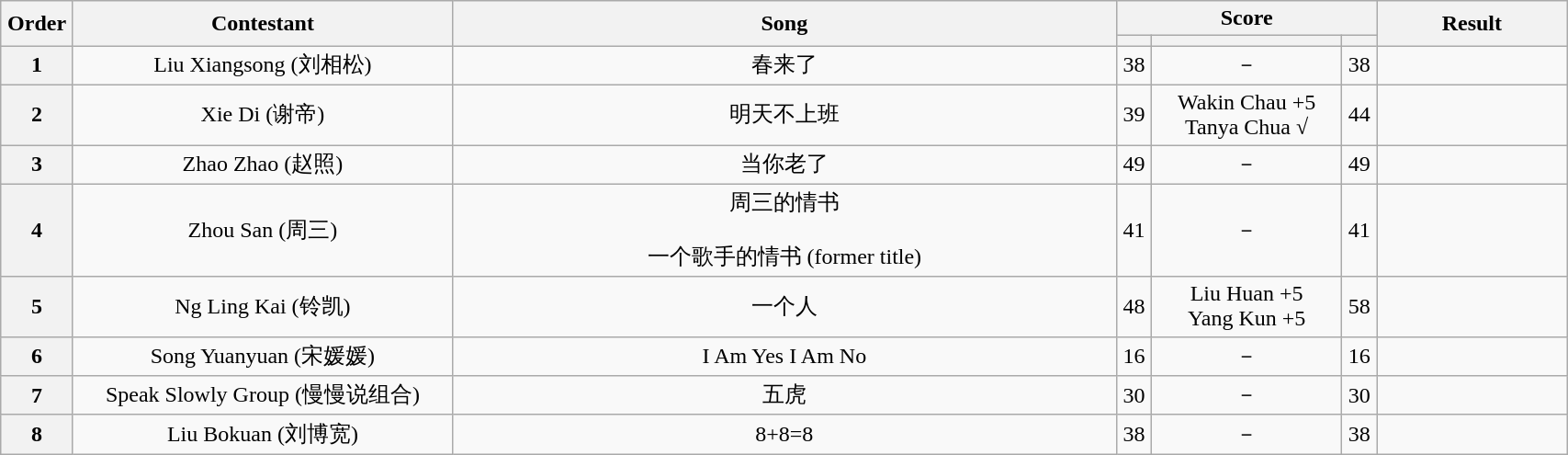<table class="wikitable" style="width:90%; text-align:center;">
<tr>
<th rowspan="2" width="1%"><strong>Order</strong></th>
<th rowspan="2" width="20%"><strong>Contestant</strong></th>
<th rowspan="2" width="35%"><strong>Song</strong></th>
<th colspan="3" width="20%"><strong>Score</strong></th>
<th rowspan="2" width="10%"><strong>Result</strong></th>
</tr>
<tr>
<th width="1%"></th>
<th width="10%"></th>
<th width="1%"></th>
</tr>
<tr>
<th>1</th>
<td>Liu Xiangsong (刘相松)</td>
<td>春来了<br></td>
<td>38</td>
<td>－</td>
<td>38</td>
<td></td>
</tr>
<tr>
<th>2</th>
<td>Xie Di (谢帝)</td>
<td>明天不上班<br></td>
<td>39</td>
<td>Wakin Chau +5<br>Tanya Chua √</td>
<td>44</td>
<td></td>
</tr>
<tr>
<th>3</th>
<td>Zhao Zhao (赵照)</td>
<td>当你老了<br></td>
<td>49</td>
<td>－</td>
<td>49</td>
<td></td>
</tr>
<tr>
<th>4</th>
<td>Zhou San (周三)</td>
<td>周三的情书<br><br>一个歌手的情书 (former title)<br></td>
<td>41</td>
<td>－</td>
<td>41</td>
<td></td>
</tr>
<tr>
<th>5</th>
<td>Ng Ling Kai (铃凯)</td>
<td>一个人<br></td>
<td>48</td>
<td>Liu Huan +5<br>Yang Kun +5</td>
<td>58</td>
<td></td>
</tr>
<tr>
<th>6</th>
<td>Song Yuanyuan (宋媛媛)</td>
<td>I Am Yes I Am No</td>
<td>16</td>
<td>－</td>
<td>16</td>
<td></td>
</tr>
<tr>
<th>7</th>
<td>Speak Slowly Group (慢慢说组合)</td>
<td>五虎<br></td>
<td>30</td>
<td>－</td>
<td>30</td>
<td></td>
</tr>
<tr>
<th>8</th>
<td>Liu Bokuan (刘博宽)</td>
<td>8+8=8</td>
<td>38</td>
<td>－</td>
<td>38</td>
<td></td>
</tr>
</table>
